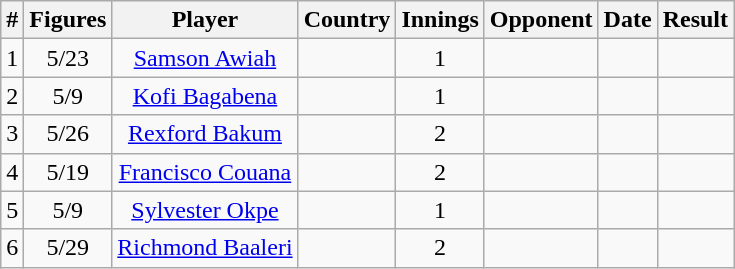<table class="wikitable" style="font-size:100%" width:"100%">
<tr align="center" ;>
<th>#</th>
<th>Figures</th>
<th>Player</th>
<th>Country</th>
<th>Innings</th>
<th>Opponent</th>
<th>Date</th>
<th>Result</th>
</tr>
<tr align="center" ;>
<td>1</td>
<td>5/23</td>
<td><a href='#'>Samson Awiah</a></td>
<td></td>
<td>1</td>
<td></td>
<td></td>
<td></td>
</tr>
<tr align="center" ;>
<td>2</td>
<td>5/9</td>
<td><a href='#'>Kofi Bagabena</a></td>
<td></td>
<td>1</td>
<td></td>
<td></td>
<td></td>
</tr>
<tr align="center" ;>
<td>3</td>
<td>5/26</td>
<td><a href='#'>Rexford Bakum</a></td>
<td></td>
<td>2</td>
<td></td>
<td></td>
<td></td>
</tr>
<tr align="center" ;>
<td>4</td>
<td>5/19</td>
<td><a href='#'>Francisco Couana</a></td>
<td></td>
<td>2</td>
<td></td>
<td></td>
<td></td>
</tr>
<tr align="center" ;>
<td>5</td>
<td>5/9</td>
<td><a href='#'>Sylvester Okpe</a></td>
<td></td>
<td>1</td>
<td></td>
<td></td>
<td></td>
</tr>
<tr align="center" ;>
<td>6</td>
<td>5/29</td>
<td><a href='#'>Richmond Baaleri</a></td>
<td></td>
<td>2</td>
<td></td>
<td></td>
<td></td>
</tr>
</table>
